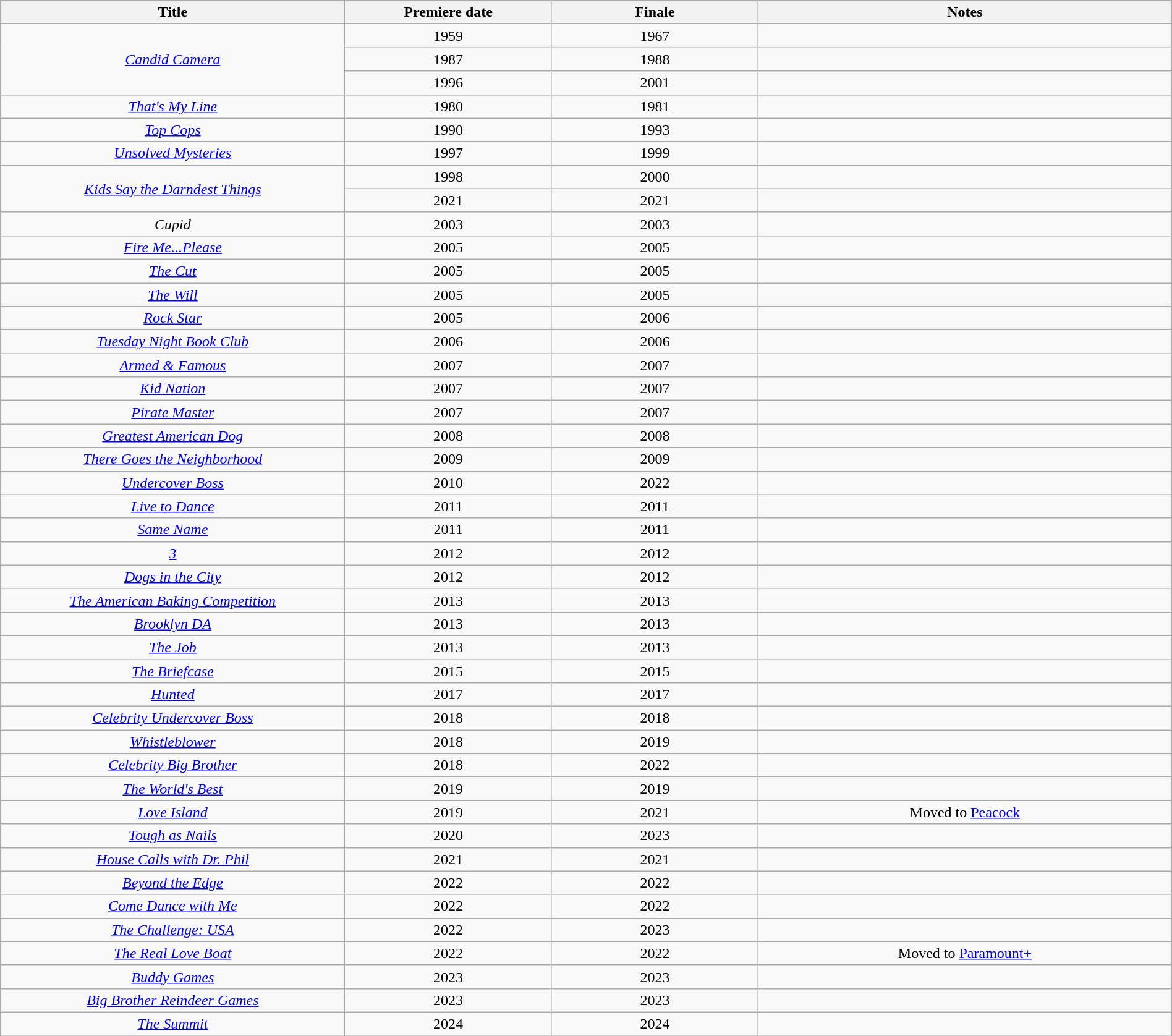<table class="wikitable plainrowheaders sortable" style="width:100%;text-align:center;">
<tr>
<th scope="col" style="width:25%;">Title</th>
<th ! scope="col" style="width:15%;">Premiere date</th>
<th ! scope="col" style="width:15%;">Finale</th>
<th ! scope="col" style="width:30%;">Notes</th>
</tr>
<tr>
<td rowspan="3" scope="row"><em><a href='#'>Candid Camera</a></em></td>
<td>1959</td>
<td>1967</td>
<td></td>
</tr>
<tr>
<td>1987</td>
<td>1988</td>
<td></td>
</tr>
<tr>
<td>1996</td>
<td>2001</td>
<td></td>
</tr>
<tr>
<td><em><a href='#'>That's My Line</a></em></td>
<td>1980</td>
<td>1981</td>
<td></td>
</tr>
<tr>
<td><em><a href='#'>Top Cops</a></em></td>
<td>1990</td>
<td>1993</td>
<td></td>
</tr>
<tr>
<td><em><a href='#'>Unsolved Mysteries</a></em></td>
<td>1997</td>
<td>1999</td>
<td></td>
</tr>
<tr>
<td rowspan="2"><em><a href='#'>Kids Say the Darndest Things</a></em></td>
<td>1998</td>
<td>2000</td>
<td></td>
</tr>
<tr>
<td>2021</td>
<td>2021</td>
<td></td>
</tr>
<tr>
<td><em>Cupid</em></td>
<td>2003</td>
<td>2003</td>
<td></td>
</tr>
<tr>
<td><em><a href='#'>Fire Me...Please</a></em></td>
<td>2005</td>
<td>2005</td>
<td></td>
</tr>
<tr>
<td><em><a href='#'>The Cut</a></em></td>
<td>2005</td>
<td>2005</td>
<td></td>
</tr>
<tr>
<td><em><a href='#'>The Will</a></em></td>
<td>2005</td>
<td>2005</td>
<td></td>
</tr>
<tr>
<td><em><a href='#'>Rock Star</a></em></td>
<td>2005</td>
<td>2006</td>
<td></td>
</tr>
<tr>
<td><em><a href='#'>Tuesday Night Book Club</a></em></td>
<td>2006</td>
<td>2006</td>
<td></td>
</tr>
<tr>
<td><em><a href='#'>Armed & Famous</a></em></td>
<td>2007</td>
<td>2007</td>
<td></td>
</tr>
<tr>
<td><em><a href='#'>Kid Nation</a></em></td>
<td>2007</td>
<td>2007</td>
<td></td>
</tr>
<tr>
<td><em><a href='#'>Pirate Master</a></em></td>
<td>2007</td>
<td>2007</td>
<td></td>
</tr>
<tr>
<td><em><a href='#'>Greatest American Dog</a></em></td>
<td>2008</td>
<td>2008</td>
<td></td>
</tr>
<tr>
<td><em><a href='#'>There Goes the Neighborhood</a></em></td>
<td>2009</td>
<td>2009</td>
<td></td>
</tr>
<tr>
<td><em><a href='#'>Undercover Boss</a></em></td>
<td>2010</td>
<td>2022</td>
<td></td>
</tr>
<tr>
<td><em><a href='#'>Live to Dance</a></em></td>
<td>2011</td>
<td>2011</td>
<td></td>
</tr>
<tr>
<td><em><a href='#'>Same Name</a></em></td>
<td>2011</td>
<td>2011</td>
<td></td>
</tr>
<tr>
<td><em><a href='#'>3</a></em></td>
<td>2012</td>
<td>2012</td>
<td></td>
</tr>
<tr>
<td><em><a href='#'>Dogs in the City</a></em></td>
<td>2012</td>
<td>2012</td>
<td></td>
</tr>
<tr>
<td><em><a href='#'>The American Baking Competition</a></em></td>
<td>2013</td>
<td>2013</td>
<td></td>
</tr>
<tr>
<td><em><a href='#'>Brooklyn DA</a></em></td>
<td>2013</td>
<td>2013</td>
<td></td>
</tr>
<tr>
<td><em><a href='#'>The Job</a></em></td>
<td>2013</td>
<td>2013</td>
<td></td>
</tr>
<tr>
<td><em><a href='#'>The Briefcase</a></em></td>
<td>2015</td>
<td>2015</td>
<td></td>
</tr>
<tr>
<td><em><a href='#'>Hunted</a></em></td>
<td>2017</td>
<td>2017</td>
<td></td>
</tr>
<tr>
<td><em><a href='#'>Celebrity Undercover Boss</a></em></td>
<td>2018</td>
<td>2018</td>
<td></td>
</tr>
<tr>
<td><em><a href='#'>Whistleblower</a></em></td>
<td>2018</td>
<td>2019</td>
<td></td>
</tr>
<tr>
<td><em><a href='#'>Celebrity Big Brother</a></em></td>
<td>2018</td>
<td>2022</td>
<td></td>
</tr>
<tr>
<td><em><a href='#'>The World's Best</a></em></td>
<td>2019</td>
<td>2019</td>
<td></td>
</tr>
<tr>
<td><em><a href='#'>Love Island</a></em></td>
<td>2019</td>
<td>2021</td>
<td>Moved to <a href='#'>Peacock</a></td>
</tr>
<tr>
<td><em><a href='#'>Tough as Nails</a></em></td>
<td>2020</td>
<td>2023</td>
<td></td>
</tr>
<tr>
<td><em><a href='#'>House Calls with Dr. Phil</a></em></td>
<td>2021</td>
<td>2021</td>
<td></td>
</tr>
<tr>
<td><em><a href='#'>Beyond the Edge</a></em></td>
<td>2022</td>
<td>2022</td>
<td></td>
</tr>
<tr>
<td><em><a href='#'>Come Dance with Me</a></em></td>
<td>2022</td>
<td>2022</td>
<td></td>
</tr>
<tr>
<td><em><a href='#'>The Challenge: USA</a></em></td>
<td>2022</td>
<td>2023</td>
<td></td>
</tr>
<tr>
<td><em><a href='#'>The Real Love Boat</a></em></td>
<td>2022</td>
<td>2022</td>
<td>Moved to <a href='#'>Paramount+</a></td>
</tr>
<tr>
<td><em><a href='#'>Buddy Games</a></em></td>
<td>2023</td>
<td>2023</td>
<td></td>
</tr>
<tr>
<td><em><a href='#'>Big Brother Reindeer Games</a></em></td>
<td>2023</td>
<td>2023</td>
<td></td>
</tr>
<tr>
<td><em><a href='#'>The Summit</a></em></td>
<td>2024</td>
<td>2024</td>
<td></td>
</tr>
</table>
